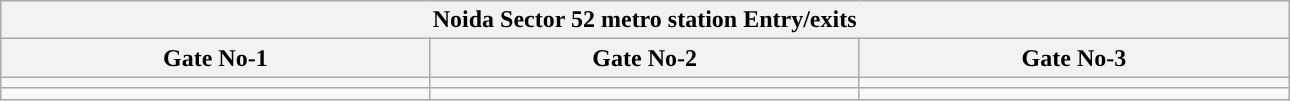<table class="wikitable" style="text-align: center;" width="68%">
<tr>
<th align="center" colspan="5" style="background:#"><span>Noida Sector 52 metro station Entry/exits</span></th>
</tr>
<tr>
<th style="width:15%;">Gate No-1</th>
<th style="width:15%;">Gate No-2</th>
<th style="width:15%;">Gate No-3</th>
</tr>
<tr>
<td></td>
<td></td>
<td></td>
</tr>
<tr>
<td></td>
<td></td>
<td></td>
</tr>
</table>
